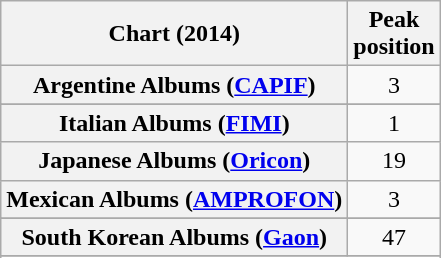<table class="wikitable sortable plainrowheaders" style="text-align: center;">
<tr>
<th scope="col">Chart (2014)</th>
<th scope="col">Peak<br>position</th>
</tr>
<tr>
<th scope="row">Argentine Albums (<a href='#'>CAPIF</a>)</th>
<td>3</td>
</tr>
<tr>
</tr>
<tr>
</tr>
<tr>
</tr>
<tr>
</tr>
<tr>
</tr>
<tr>
</tr>
<tr>
</tr>
<tr>
</tr>
<tr>
</tr>
<tr>
</tr>
<tr>
</tr>
<tr>
</tr>
<tr>
</tr>
<tr>
</tr>
<tr>
<th scope="row">Italian Albums (<a href='#'>FIMI</a>)</th>
<td>1</td>
</tr>
<tr>
<th scope="row">Japanese Albums (<a href='#'>Oricon</a>)</th>
<td>19</td>
</tr>
<tr>
<th scope="row">Mexican Albums (<a href='#'>AMPROFON</a>)</th>
<td>3</td>
</tr>
<tr>
</tr>
<tr>
</tr>
<tr>
</tr>
<tr>
</tr>
<tr>
</tr>
<tr>
<th scope="row">South Korean Albums (<a href='#'>Gaon</a>)</th>
<td>47</td>
</tr>
<tr>
</tr>
<tr>
</tr>
<tr>
</tr>
<tr>
</tr>
<tr>
</tr>
</table>
